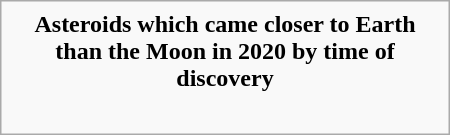<table class="infobox" style="width: 300px;">
<tr>
<td style="text-align:center"><strong>Asteroids which came closer to Earth than the Moon in 2020 by time of discovery</strong></td>
</tr>
<tr>
<td><br></td>
</tr>
</table>
